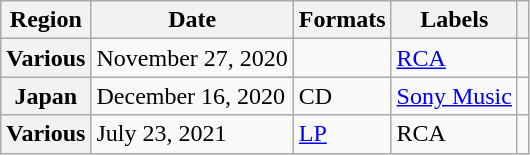<table class="wikitable plainrowheaders">
<tr>
<th scope="col">Region</th>
<th scope="col">Date</th>
<th scope="col">Formats</th>
<th scope="col">Labels</th>
<th scope="col"></th>
</tr>
<tr>
<th scope="row">Various</th>
<td>November 27, 2020</td>
<td></td>
<td><a href='#'>RCA</a></td>
<td style="text-align:center;"></td>
</tr>
<tr>
<th scope="row">Japan</th>
<td>December 16, 2020</td>
<td>CD</td>
<td><a href='#'>Sony Music</a></td>
<td style="text-align:center;"></td>
</tr>
<tr>
<th scope="row">Various</th>
<td>July 23, 2021</td>
<td><a href='#'>LP</a></td>
<td>RCA</td>
<td style="text-align:center;"></td>
</tr>
</table>
